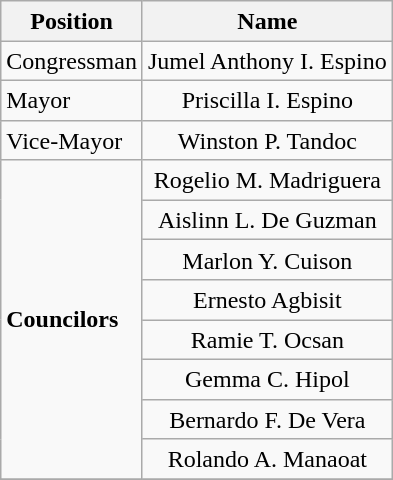<table class="wikitable" style="line-height:1.20em; font-size:100%;">
<tr>
<th>Position</th>
<th>Name</th>
</tr>
<tr>
<td>Congressman</td>
<td style="text-align:center;">Jumel Anthony I. Espino</td>
</tr>
<tr>
<td>Mayor</td>
<td style="text-align:center;">Priscilla I. Espino</td>
</tr>
<tr>
<td>Vice-Mayor</td>
<td style="text-align:center;">Winston P. Tandoc</td>
</tr>
<tr>
<td rowspan=8><strong>Councilors</strong></td>
<td style="text-align:center;">Rogelio M. Madriguera</td>
</tr>
<tr>
<td style="text-align:center;">Aislinn L. De Guzman</td>
</tr>
<tr>
<td style="text-align:center;">Marlon Y. Cuison</td>
</tr>
<tr>
<td style="text-align:center;">Ernesto Agbisit</td>
</tr>
<tr>
<td style="text-align:center;">Ramie T. Ocsan</td>
</tr>
<tr>
<td style="text-align:center;">Gemma C. Hipol</td>
</tr>
<tr>
<td style="text-align:center;">Bernardo F. De Vera</td>
</tr>
<tr>
<td style="text-align:center;">Rolando A. Manaoat</td>
</tr>
<tr>
</tr>
</table>
